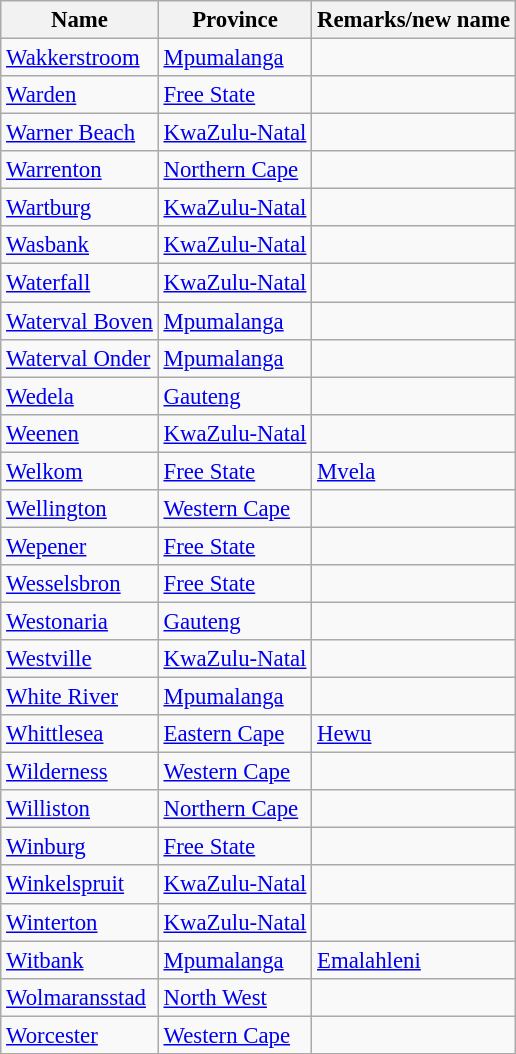<table class="wikitable sortable" style="font-size: 95%;">
<tr>
<th>Name</th>
<th>Province</th>
<th>Remarks/new name</th>
</tr>
<tr>
<td><a href='#'>Wakkerstroom</a></td>
<td><a href='#'>Mpumalanga</a></td>
<td></td>
</tr>
<tr>
<td><a href='#'>Warden</a></td>
<td><a href='#'>Free State</a></td>
<td></td>
</tr>
<tr>
<td><a href='#'>Warner Beach</a></td>
<td><a href='#'>KwaZulu-Natal</a></td>
<td></td>
</tr>
<tr>
<td><a href='#'>Warrenton</a></td>
<td><a href='#'>Northern Cape</a></td>
<td></td>
</tr>
<tr>
<td><a href='#'>Wartburg</a></td>
<td><a href='#'>KwaZulu-Natal</a></td>
<td></td>
</tr>
<tr>
<td><a href='#'>Wasbank</a></td>
<td><a href='#'>KwaZulu-Natal</a></td>
<td></td>
</tr>
<tr>
<td><a href='#'>Waterfall</a></td>
<td><a href='#'>KwaZulu-Natal</a></td>
<td></td>
</tr>
<tr>
<td><a href='#'>Waterval Boven</a></td>
<td><a href='#'>Mpumalanga</a></td>
<td></td>
</tr>
<tr>
<td><a href='#'>Waterval Onder</a></td>
<td><a href='#'>Mpumalanga</a></td>
<td></td>
</tr>
<tr>
<td><a href='#'>Wedela</a></td>
<td><a href='#'>Gauteng</a></td>
<td></td>
</tr>
<tr>
<td><a href='#'>Weenen</a></td>
<td><a href='#'>KwaZulu-Natal</a></td>
<td></td>
</tr>
<tr>
<td><a href='#'>Welkom</a></td>
<td><a href='#'>Free State</a></td>
<td><a href='#'>Mvela</a></td>
</tr>
<tr>
<td><a href='#'>Wellington</a></td>
<td><a href='#'>Western Cape</a></td>
<td></td>
</tr>
<tr>
<td><a href='#'>Wepener</a></td>
<td><a href='#'>Free State</a></td>
<td></td>
</tr>
<tr>
<td><a href='#'>Wesselsbron</a></td>
<td><a href='#'>Free State</a></td>
<td></td>
</tr>
<tr>
<td><a href='#'>Westonaria</a></td>
<td><a href='#'>Gauteng</a></td>
<td></td>
</tr>
<tr>
<td><a href='#'>Westville</a></td>
<td><a href='#'>KwaZulu-Natal</a></td>
<td></td>
</tr>
<tr>
<td><a href='#'>White River</a></td>
<td><a href='#'>Mpumalanga</a></td>
<td></td>
</tr>
<tr>
<td><a href='#'>Whittlesea</a></td>
<td><a href='#'>Eastern Cape</a></td>
<td><a href='#'>Hewu</a></td>
</tr>
<tr>
<td><a href='#'>Wilderness</a></td>
<td><a href='#'>Western Cape</a></td>
<td></td>
</tr>
<tr>
<td><a href='#'>Williston</a></td>
<td><a href='#'>Northern Cape</a></td>
<td></td>
</tr>
<tr>
<td><a href='#'>Winburg</a></td>
<td><a href='#'>Free State</a></td>
<td></td>
</tr>
<tr>
<td><a href='#'>Winkelspruit</a></td>
<td><a href='#'>KwaZulu-Natal</a></td>
<td></td>
</tr>
<tr>
<td><a href='#'>Winterton</a></td>
<td><a href='#'>KwaZulu-Natal</a></td>
<td></td>
</tr>
<tr>
<td><a href='#'>Witbank</a></td>
<td><a href='#'>Mpumalanga</a></td>
<td><a href='#'>Emalahleni</a></td>
</tr>
<tr>
<td><a href='#'>Wolmaransstad</a></td>
<td><a href='#'>North West</a></td>
<td></td>
</tr>
<tr>
<td><a href='#'>Worcester</a></td>
<td><a href='#'>Western Cape</a></td>
<td></td>
</tr>
</table>
